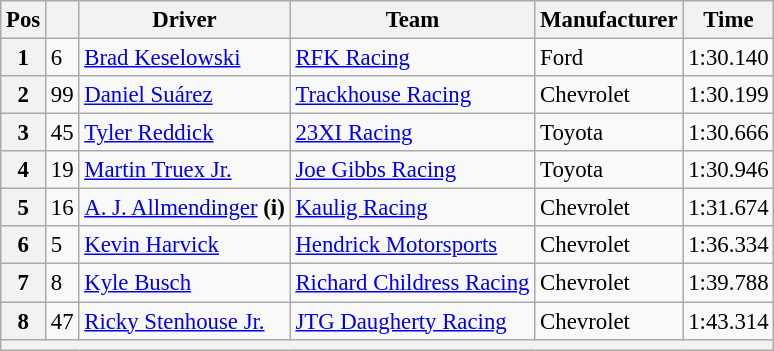<table class="wikitable" style="font-size:95%">
<tr>
<th>Pos</th>
<th></th>
<th>Driver</th>
<th>Team</th>
<th>Manufacturer</th>
<th>Time</th>
</tr>
<tr>
<th>1</th>
<td>6</td>
<td><a href='#'>Brad Keselowski</a></td>
<td><a href='#'>RFK Racing</a></td>
<td>Ford</td>
<td>1:30.140</td>
</tr>
<tr>
<th>2</th>
<td>99</td>
<td><a href='#'>Daniel Suárez</a></td>
<td><a href='#'>Trackhouse Racing</a></td>
<td>Chevrolet</td>
<td>1:30.199</td>
</tr>
<tr>
<th>3</th>
<td>45</td>
<td><a href='#'>Tyler Reddick</a></td>
<td><a href='#'>23XI Racing</a></td>
<td>Toyota</td>
<td>1:30.666</td>
</tr>
<tr>
<th>4</th>
<td>19</td>
<td><a href='#'>Martin Truex Jr.</a></td>
<td><a href='#'>Joe Gibbs Racing</a></td>
<td>Toyota</td>
<td>1:30.946</td>
</tr>
<tr>
<th>5</th>
<td>16</td>
<td><a href='#'>A. J. Allmendinger</a> <strong>(i)</strong></td>
<td><a href='#'>Kaulig Racing</a></td>
<td>Chevrolet</td>
<td>1:31.674</td>
</tr>
<tr>
<th>6</th>
<td>5</td>
<td><a href='#'>Kevin Harvick</a></td>
<td><a href='#'>Hendrick Motorsports</a></td>
<td>Chevrolet</td>
<td>1:36.334</td>
</tr>
<tr>
<th>7</th>
<td>8</td>
<td><a href='#'>Kyle Busch</a></td>
<td><a href='#'>Richard Childress Racing</a></td>
<td>Chevrolet</td>
<td>1:39.788</td>
</tr>
<tr>
<th>8</th>
<td>47</td>
<td><a href='#'>Ricky Stenhouse Jr.</a></td>
<td><a href='#'>JTG Daugherty Racing</a></td>
<td>Chevrolet</td>
<td>1:43.314</td>
</tr>
<tr>
<th colspan="6"></th>
</tr>
</table>
